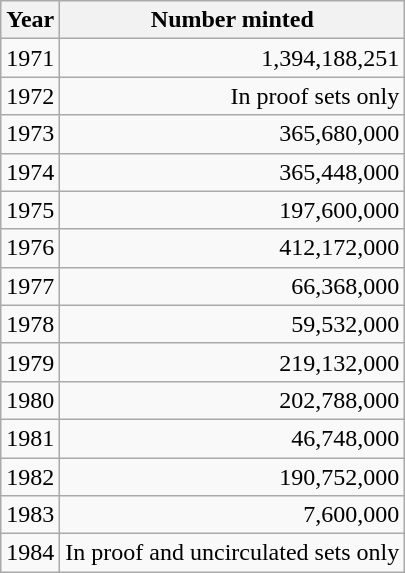<table class="wikitable sortable" style="text-align: right;">
<tr>
<th>Year</th>
<th>Number minted</th>
</tr>
<tr>
<td>1971</td>
<td>1,394,188,251</td>
</tr>
<tr>
<td>1972</td>
<td data-sort-value="0">In proof sets only</td>
</tr>
<tr>
<td>1973</td>
<td>365,680,000</td>
</tr>
<tr>
<td>1974</td>
<td>365,448,000</td>
</tr>
<tr>
<td>1975</td>
<td>197,600,000</td>
</tr>
<tr>
<td>1976</td>
<td>412,172,000</td>
</tr>
<tr>
<td>1977</td>
<td>66,368,000</td>
</tr>
<tr>
<td>1978</td>
<td>59,532,000</td>
</tr>
<tr>
<td>1979</td>
<td>219,132,000</td>
</tr>
<tr>
<td>1980</td>
<td>202,788,000</td>
</tr>
<tr>
<td>1981</td>
<td>46,748,000</td>
</tr>
<tr>
<td>1982</td>
<td>190,752,000</td>
</tr>
<tr>
<td>1983</td>
<td>7,600,000</td>
</tr>
<tr>
<td>1984</td>
<td data-sort-value="0">In proof and uncirculated sets only</td>
</tr>
</table>
